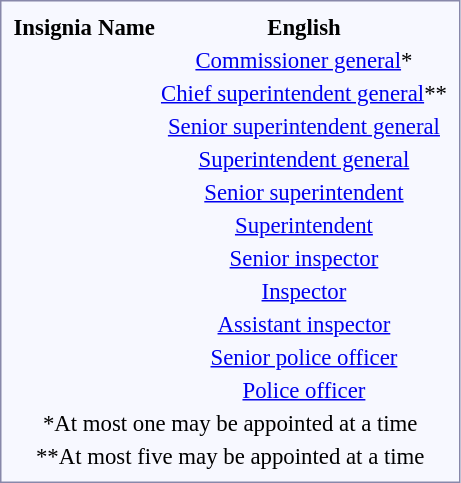<table style="border:1px solid #8888aa; background-color:#f7f8ff; padding:5px; font-size:95%; margin: 0px 12px 12px 0px;">
<tr style="text-align:center;">
<th>Insignia</th>
<th>Name</th>
<th>English</th>
</tr>
<tr style="text-align:center;">
<td></td>
<td></td>
<td><a href='#'>Commissioner general</a>*</td>
</tr>
<tr style="text-align:center;">
<td></td>
<td></td>
<td><a href='#'>Chief superintendent general</a>**</td>
</tr>
<tr style="text-align:center;">
<td></td>
<td></td>
<td><a href='#'>Senior superintendent general</a></td>
</tr>
<tr style="text-align:center;">
<td></td>
<td></td>
<td><a href='#'>Superintendent general</a></td>
</tr>
<tr style="text-align:center;">
<td></td>
<td></td>
<td><a href='#'>Senior superintendent</a></td>
</tr>
<tr style="text-align:center;">
<td></td>
<td></td>
<td><a href='#'>Superintendent</a></td>
</tr>
<tr style="text-align:center;">
<td></td>
<td></td>
<td><a href='#'>Senior inspector</a></td>
</tr>
<tr style="text-align:center;">
<td></td>
<td></td>
<td><a href='#'>Inspector</a></td>
</tr>
<tr style="text-align:center;">
<td></td>
<td></td>
<td><a href='#'>Assistant inspector</a></td>
</tr>
<tr style="text-align:center;">
<td></td>
<td></td>
<td><a href='#'>Senior police officer</a></td>
</tr>
<tr style="text-align:center;">
<td></td>
<td></td>
<td><a href='#'>Police officer</a></td>
</tr>
<tr style="text-align:center;">
<td colspan=3>*At most one may be appointed at a time</td>
</tr>
<tr style="text-align:center;">
<td colspan=3>**At most five may be appointed at a time</td>
</tr>
</table>
